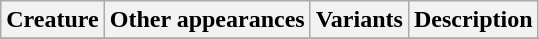<table class="wikitable">
<tr ">
<th>Creature</th>
<th>Other appearances</th>
<th>Variants</th>
<th>Description</th>
</tr>
<tr>
</tr>
</table>
